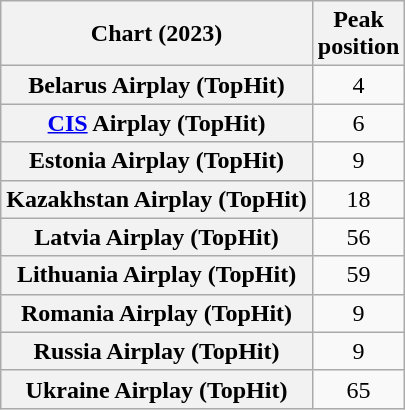<table class="wikitable sortable plainrowheaders" style="text-align:center">
<tr>
<th scope="col">Chart (2023)</th>
<th scope="col">Peak<br>position</th>
</tr>
<tr>
<th scope="row">Belarus Airplay (TopHit)</th>
<td>4</td>
</tr>
<tr>
<th scope="row"><a href='#'>CIS</a> Airplay (TopHit)</th>
<td>6</td>
</tr>
<tr>
<th scope="row">Estonia Airplay (TopHit)</th>
<td>9</td>
</tr>
<tr>
<th scope="row">Kazakhstan Airplay (TopHit)</th>
<td>18</td>
</tr>
<tr>
<th scope="row">Latvia Airplay (TopHit)</th>
<td>56</td>
</tr>
<tr>
<th scope="row">Lithuania Airplay (TopHit)</th>
<td>59</td>
</tr>
<tr>
<th scope="row">Romania Airplay (TopHit)</th>
<td>9</td>
</tr>
<tr>
<th scope="row">Russia Airplay (TopHit)</th>
<td>9</td>
</tr>
<tr>
<th scope="row">Ukraine Airplay (TopHit)</th>
<td>65</td>
</tr>
</table>
